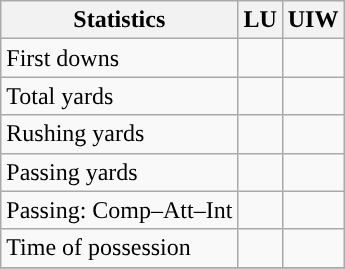<table class="wikitable" style="float: left;">
<tr>
<th>Statistics</th>
<th>LU</th>
<th>UIW</th>
</tr>
<tr>
<td>First downs</td>
<td></td>
<td></td>
</tr>
<tr>
<td>Total yards</td>
<td></td>
<td></td>
</tr>
<tr>
<td>Rushing yards</td>
<td></td>
<td></td>
</tr>
<tr>
<td>Passing yards</td>
<td></td>
<td></td>
</tr>
<tr>
<td>Passing: Comp–Att–Int</td>
<td></td>
<td></td>
</tr>
<tr>
<td>Time of possession</td>
<td></td>
<td></td>
</tr>
<tr>
</tr>
</table>
